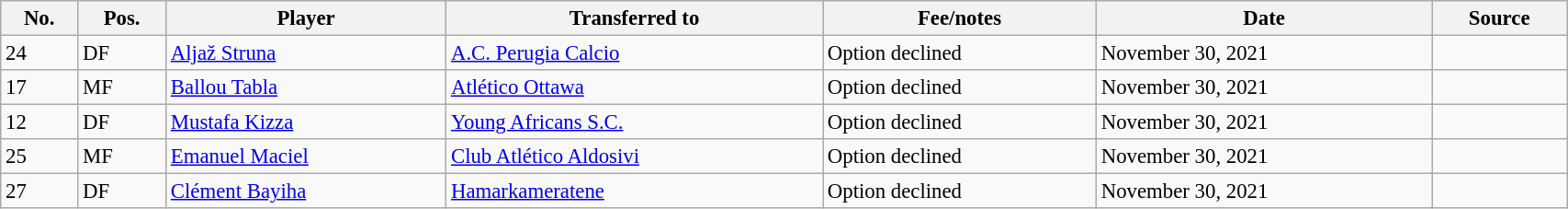<table class="wikitable sortable" style="width:90%; text-align:center; font-size:95%; text-align:left;">
<tr>
<th>No.</th>
<th>Pos.</th>
<th>Player</th>
<th>Transferred to</th>
<th>Fee/notes</th>
<th>Date</th>
<th>Source</th>
</tr>
<tr>
<td>24</td>
<td>DF</td>
<td> <a href='#'>Aljaž Struna</a></td>
<td> <a href='#'>A.C. Perugia Calcio</a></td>
<td>Option declined</td>
<td>November 30, 2021</td>
<td></td>
</tr>
<tr>
<td>17</td>
<td>MF</td>
<td> <a href='#'>Ballou Tabla</a></td>
<td> <a href='#'>Atlético Ottawa</a></td>
<td>Option declined</td>
<td>November 30, 2021</td>
<td></td>
</tr>
<tr>
<td>12</td>
<td>DF</td>
<td> <a href='#'>Mustafa Kizza</a></td>
<td> <a href='#'>Young Africans S.C.</a></td>
<td>Option declined</td>
<td>November 30, 2021</td>
<td></td>
</tr>
<tr>
<td>25</td>
<td>MF</td>
<td> <a href='#'>Emanuel Maciel</a></td>
<td> <a href='#'>Club Atlético Aldosivi</a></td>
<td>Option declined</td>
<td>November 30, 2021</td>
<td></td>
</tr>
<tr>
<td>27</td>
<td>DF</td>
<td> <a href='#'>Clément Bayiha</a></td>
<td> <a href='#'>Hamarkameratene</a></td>
<td>Option declined</td>
<td>November 30, 2021</td>
<td></td>
</tr>
</table>
